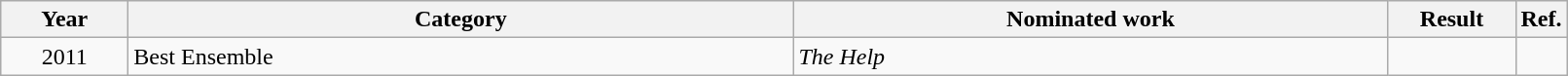<table class=wikitable>
<tr>
<th scope="col" style="width:5em;">Year</th>
<th scope="col" style="width:28em;">Category</th>
<th scope="col" style="width:25em;">Nominated work</th>
<th scope="col" style="width:5em;">Result</th>
<th>Ref.</th>
</tr>
<tr>
<td style="text-align:center;">2011</td>
<td>Best Ensemble</td>
<td><em>The Help</em></td>
<td></td>
<td></td>
</tr>
</table>
